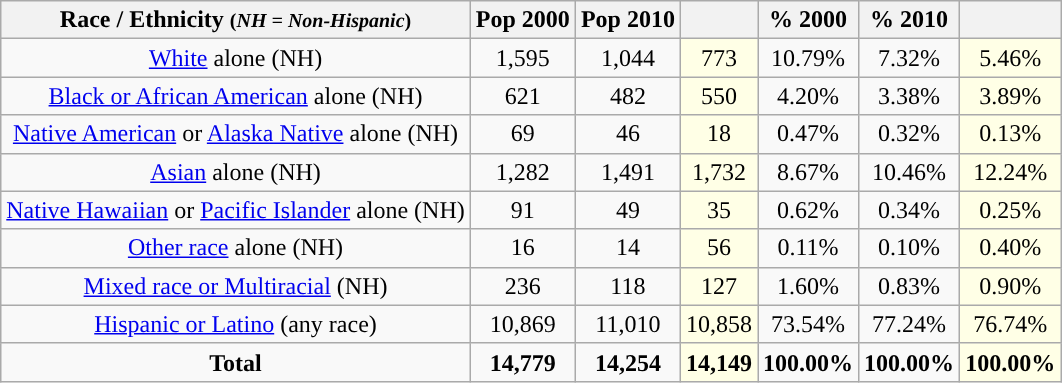<table class="wikitable" style="text-align:center;">
<tr>
<th>Race / Ethnicity <small>(<em>NH = Non-Hispanic</em>)</small></th>
<th>Pop 2000</th>
<th>Pop 2010</th>
<th></th>
<th>% 2000</th>
<th>% 2010</th>
<th></th>
</tr>
<tr>
<td><a href='#'>White</a> alone (NH)</td>
<td>1,595</td>
<td>1,044</td>
<td style='background: #ffffe6;'>773</td>
<td>10.79%</td>
<td>7.32%</td>
<td style='background: #ffffe6;'>5.46%</td>
</tr>
<tr>
<td><a href='#'>Black or African American</a> alone (NH)</td>
<td>621</td>
<td>482</td>
<td style='background: #ffffe6;'>550</td>
<td>4.20%</td>
<td>3.38%</td>
<td style='background: #ffffe6;'>3.89%</td>
</tr>
<tr>
<td><a href='#'>Native American</a> or <a href='#'>Alaska Native</a> alone (NH)</td>
<td>69</td>
<td>46</td>
<td style='background: #ffffe6;'>18</td>
<td>0.47%</td>
<td>0.32%</td>
<td style='background: #ffffe6;'>0.13%</td>
</tr>
<tr>
<td><a href='#'>Asian</a> alone (NH)</td>
<td>1,282</td>
<td>1,491</td>
<td style='background: #ffffe6;'>1,732</td>
<td>8.67%</td>
<td>10.46%</td>
<td style='background: #ffffe6;'>12.24%</td>
</tr>
<tr>
<td><a href='#'>Native Hawaiian</a> or <a href='#'>Pacific Islander</a> alone (NH)</td>
<td>91</td>
<td>49</td>
<td style='background: #ffffe6;'>35</td>
<td>0.62%</td>
<td>0.34%</td>
<td style='background: #ffffe6;'>0.25%</td>
</tr>
<tr>
<td><a href='#'>Other race</a> alone (NH)</td>
<td>16</td>
<td>14</td>
<td style='background: #ffffe6;'>56</td>
<td>0.11%</td>
<td>0.10%</td>
<td style='background: #ffffe6;'>0.40%</td>
</tr>
<tr>
<td><a href='#'>Mixed race or Multiracial</a> (NH)</td>
<td>236</td>
<td>118</td>
<td style='background: #ffffe6;'>127</td>
<td>1.60%</td>
<td>0.83%</td>
<td style='background: #ffffe6;'>0.90%</td>
</tr>
<tr>
<td><a href='#'>Hispanic or Latino</a> (any race)</td>
<td>10,869</td>
<td>11,010</td>
<td style='background: #ffffe6;'>10,858</td>
<td>73.54%</td>
<td>77.24%</td>
<td style='background: #ffffe6;'>76.74%</td>
</tr>
<tr>
<td><strong>Total</strong></td>
<td><strong>14,779</strong></td>
<td><strong>14,254</strong></td>
<td style='background: #ffffe6;'><strong>14,149</strong></td>
<td><strong>100.00%</strong></td>
<td><strong>100.00%</strong></td>
<td style='background: #ffffe6;'><strong>100.00%</strong></td>
</tr>
</table>
